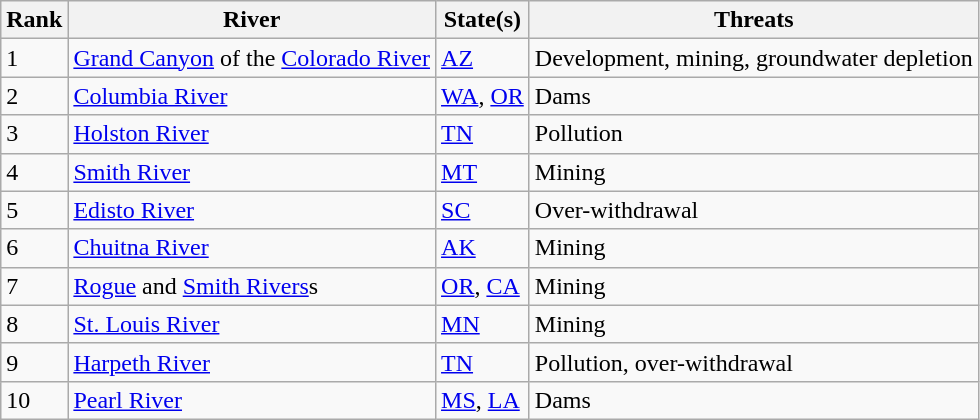<table class="wikitable sortable">
<tr>
<th>Rank</th>
<th>River</th>
<th>State(s)</th>
<th>Threats</th>
</tr>
<tr>
<td>1</td>
<td><a href='#'>Grand Canyon</a> of the <a href='#'>Colorado River</a></td>
<td><a href='#'>AZ</a></td>
<td>Development, mining, groundwater depletion</td>
</tr>
<tr>
<td>2</td>
<td><a href='#'>Columbia River</a></td>
<td><a href='#'>WA</a>, <a href='#'>OR</a></td>
<td>Dams</td>
</tr>
<tr>
<td>3</td>
<td><a href='#'>Holston River</a></td>
<td><a href='#'>TN</a></td>
<td>Pollution</td>
</tr>
<tr>
<td>4</td>
<td><a href='#'>Smith River</a></td>
<td><a href='#'>MT</a></td>
<td>Mining</td>
</tr>
<tr>
<td>5</td>
<td><a href='#'>Edisto River</a></td>
<td><a href='#'>SC</a></td>
<td>Over-withdrawal</td>
</tr>
<tr>
<td>6</td>
<td><a href='#'>Chuitna River</a></td>
<td><a href='#'>AK</a></td>
<td>Mining</td>
</tr>
<tr>
<td>7</td>
<td><a href='#'>Rogue</a> and <a href='#'>Smith Rivers</a>s</td>
<td><a href='#'>OR</a>, <a href='#'>CA</a></td>
<td>Mining</td>
</tr>
<tr>
<td>8</td>
<td><a href='#'>St. Louis River</a></td>
<td><a href='#'>MN</a></td>
<td>Mining</td>
</tr>
<tr>
<td>9</td>
<td><a href='#'>Harpeth River</a></td>
<td><a href='#'>TN</a></td>
<td>Pollution, over-withdrawal</td>
</tr>
<tr>
<td>10</td>
<td><a href='#'>Pearl River</a></td>
<td><a href='#'>MS</a>, <a href='#'>LA</a></td>
<td>Dams</td>
</tr>
</table>
